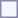<table style="border:1px solid #8888aa; background-color:#f7f8ff; padding:5px; font-size:95%; margin: 0px 12px 12px 0px;">
</table>
